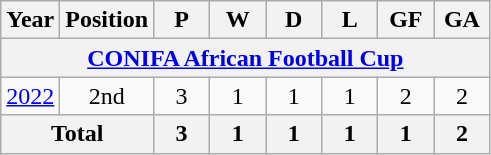<table class="wikitable" style="text-align: center;">
<tr>
<th>Year</th>
<th>Position</th>
<th width=30>P</th>
<th width=30>W</th>
<th width=30>D</th>
<th width=30>L</th>
<th width=30>GF</th>
<th width=30>GA</th>
</tr>
<tr>
<th colspan=8><a href='#'>CONIFA African Football Cup</a></th>
</tr>
<tr>
<td> <a href='#'>2022</a></td>
<td>2nd</td>
<td>3</td>
<td>1</td>
<td>1</td>
<td>1</td>
<td>2</td>
<td>2</td>
</tr>
<tr>
<th colspan=2>Total</th>
<th>3</th>
<th>1</th>
<th>1</th>
<th>1</th>
<th>1</th>
<th>2</th>
</tr>
</table>
